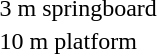<table>
<tr>
<td>3 m springboard</td>
<td></td>
<td></td>
<td></td>
</tr>
<tr>
<td>10 m platform</td>
<td></td>
<td></td>
<td></td>
</tr>
</table>
